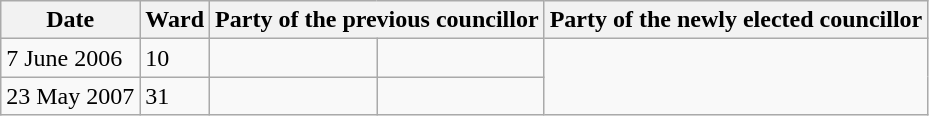<table class="wikitable">
<tr>
<th>Date</th>
<th>Ward</th>
<th colspan=2>Party of the previous councillor</th>
<th colspan=2>Party of the newly elected councillor</th>
</tr>
<tr>
<td>7 June 2006</td>
<td>10</td>
<td></td>
<td></td>
</tr>
<tr>
<td>23 May 2007</td>
<td>31</td>
<td></td>
<td></td>
</tr>
</table>
